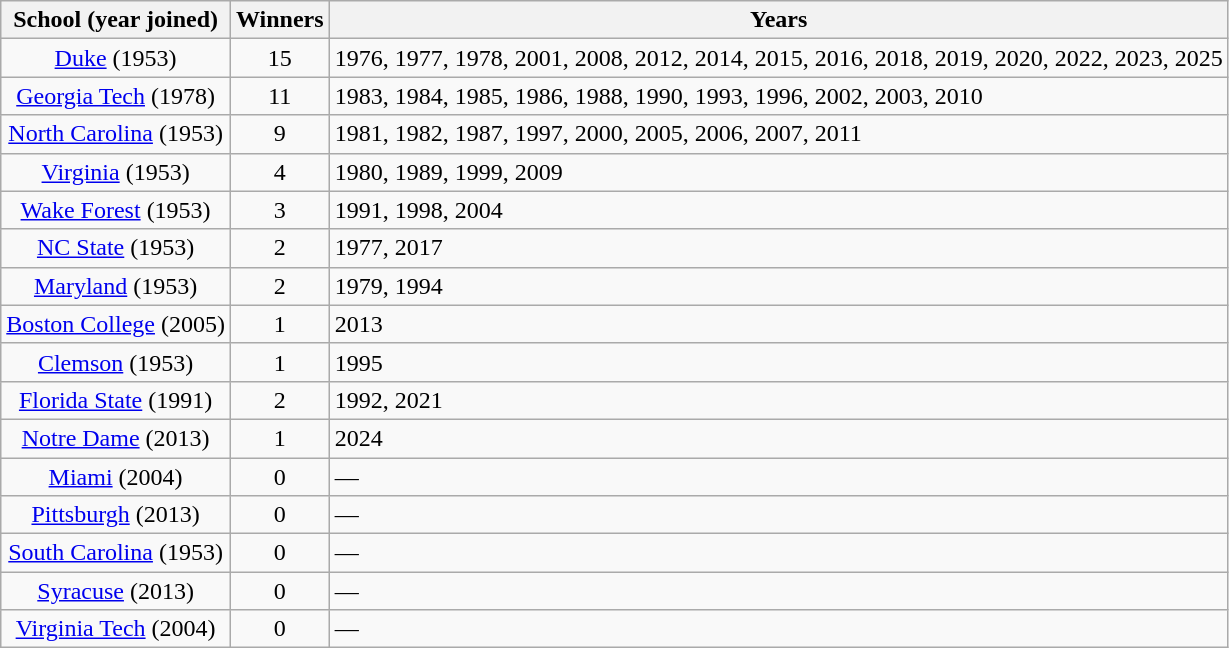<table class="wikitable sortable">
<tr>
<th>School (year joined)</th>
<th>Winners</th>
<th class=unsortable>Years</th>
</tr>
<tr>
<td align=center><a href='#'>Duke</a> (1953)</td>
<td align=center>15</td>
<td>1976, 1977, 1978, 2001, 2008, 2012, 2014, 2015, 2016, 2018, 2019, 2020, 2022, 2023, 2025</td>
</tr>
<tr>
<td align=center><a href='#'>Georgia Tech</a> (1978)</td>
<td align=center>11</td>
<td>1983, 1984, 1985, 1986, 1988, 1990, 1993, 1996, 2002, 2003, 2010</td>
</tr>
<tr>
<td align=center><a href='#'>North Carolina</a> (1953)</td>
<td align=center>9</td>
<td>1981, 1982, 1987, 1997, 2000, 2005, 2006, 2007, 2011</td>
</tr>
<tr>
<td align=center><a href='#'>Virginia</a> (1953)</td>
<td align=center>4</td>
<td>1980, 1989, 1999, 2009</td>
</tr>
<tr>
<td align=center><a href='#'>Wake Forest</a> (1953)</td>
<td align=center>3</td>
<td>1991, 1998, 2004</td>
</tr>
<tr>
<td align=center><a href='#'>NC State</a> (1953)</td>
<td align=center>2</td>
<td>1977, 2017</td>
</tr>
<tr>
<td align=center><a href='#'>Maryland</a> (1953)</td>
<td align=center>2</td>
<td>1979, 1994</td>
</tr>
<tr>
<td align=center><a href='#'>Boston College</a> (2005)</td>
<td align=center>1</td>
<td>2013</td>
</tr>
<tr>
<td align=center><a href='#'>Clemson</a> (1953)</td>
<td align=center>1</td>
<td>1995</td>
</tr>
<tr>
<td align=center><a href='#'>Florida State</a> (1991)</td>
<td align=center>2</td>
<td>1992, 2021</td>
</tr>
<tr>
<td align=center><a href='#'>Notre Dame</a> (2013)</td>
<td align=center>1</td>
<td>2024</td>
</tr>
<tr>
<td align=center><a href='#'>Miami</a> (2004)</td>
<td align=center>0</td>
<td>—</td>
</tr>
<tr>
<td align=center><a href='#'>Pittsburgh</a> (2013)</td>
<td align=center>0</td>
<td>—</td>
</tr>
<tr>
<td align=center><a href='#'>South Carolina</a> (1953)</td>
<td align=center>0</td>
<td>—</td>
</tr>
<tr>
<td align=center><a href='#'>Syracuse</a> (2013)</td>
<td align=center>0</td>
<td>—</td>
</tr>
<tr>
<td align=center><a href='#'>Virginia Tech</a> (2004)</td>
<td align=center>0</td>
<td>—</td>
</tr>
</table>
